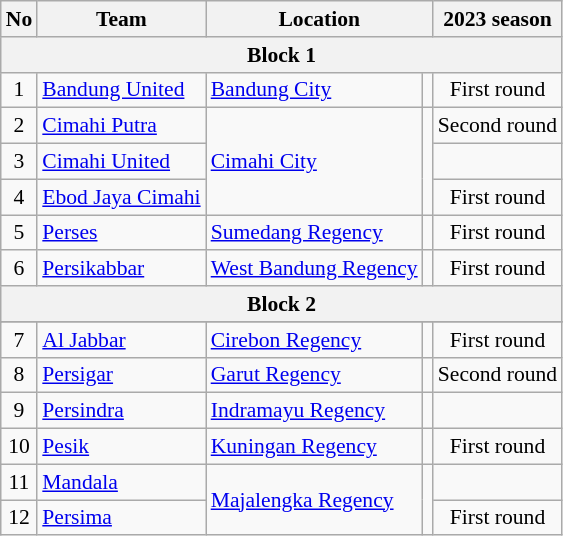<table class="wikitable sortable" style="font-size:90%;">
<tr>
<th>No</th>
<th>Team</th>
<th colspan="2">Location</th>
<th>2023 season</th>
</tr>
<tr>
<th colspan="5" align="center">Block 1</th>
</tr>
<tr>
<td align=center>1</td>
<td><a href='#'>Bandung United</a></td>
<td><a href='#'>Bandung City</a></td>
<td></td>
<td align=center>First round<br></td>
</tr>
<tr>
<td align=center>2</td>
<td><a href='#'>Cimahi Putra</a></td>
<td rowspan="3"><a href='#'>Cimahi City</a></td>
<td rowspan="3"></td>
<td align=center>Second round<br></td>
</tr>
<tr>
<td align=center>3</td>
<td><a href='#'>Cimahi United</a></td>
<td align=center><br></td>
</tr>
<tr>
<td align=center>4</td>
<td><a href='#'>Ebod Jaya Cimahi</a></td>
<td align=center>First round<br></td>
</tr>
<tr>
<td align=center>5</td>
<td><a href='#'>Perses</a></td>
<td><a href='#'>Sumedang Regency</a></td>
<td></td>
<td align=center>First round<br></td>
</tr>
<tr>
<td align=center>6</td>
<td><a href='#'>Persikabbar</a></td>
<td><a href='#'>West Bandung Regency</a></td>
<td></td>
<td align=center>First round<br></td>
</tr>
<tr>
<th colspan="5" align="center">Block 2</th>
</tr>
<tr>
</tr>
<tr>
<td align=center>7</td>
<td><a href='#'>Al Jabbar</a></td>
<td><a href='#'>Cirebon Regency</a></td>
<td></td>
<td align=center>First round<br></td>
</tr>
<tr>
<td align=center>8</td>
<td><a href='#'>Persigar</a></td>
<td><a href='#'>Garut Regency</a></td>
<td></td>
<td align=center>Second round<br></td>
</tr>
<tr>
<td align=center>9</td>
<td><a href='#'>Persindra</a></td>
<td><a href='#'>Indramayu Regency</a></td>
<td></td>
<td align=center><br></td>
</tr>
<tr>
<td align=center>10</td>
<td><a href='#'>Pesik</a></td>
<td><a href='#'>Kuningan Regency</a></td>
<td></td>
<td align=center>First round<br></td>
</tr>
<tr>
<td align=center>11</td>
<td><a href='#'>Mandala</a></td>
<td rowspan="2"><a href='#'>Majalengka Regency</a></td>
<td rowspan="2"></td>
<td align=center><br></td>
</tr>
<tr>
<td align=center>12</td>
<td><a href='#'>Persima</a></td>
<td align=center>First round<br></td>
</tr>
</table>
